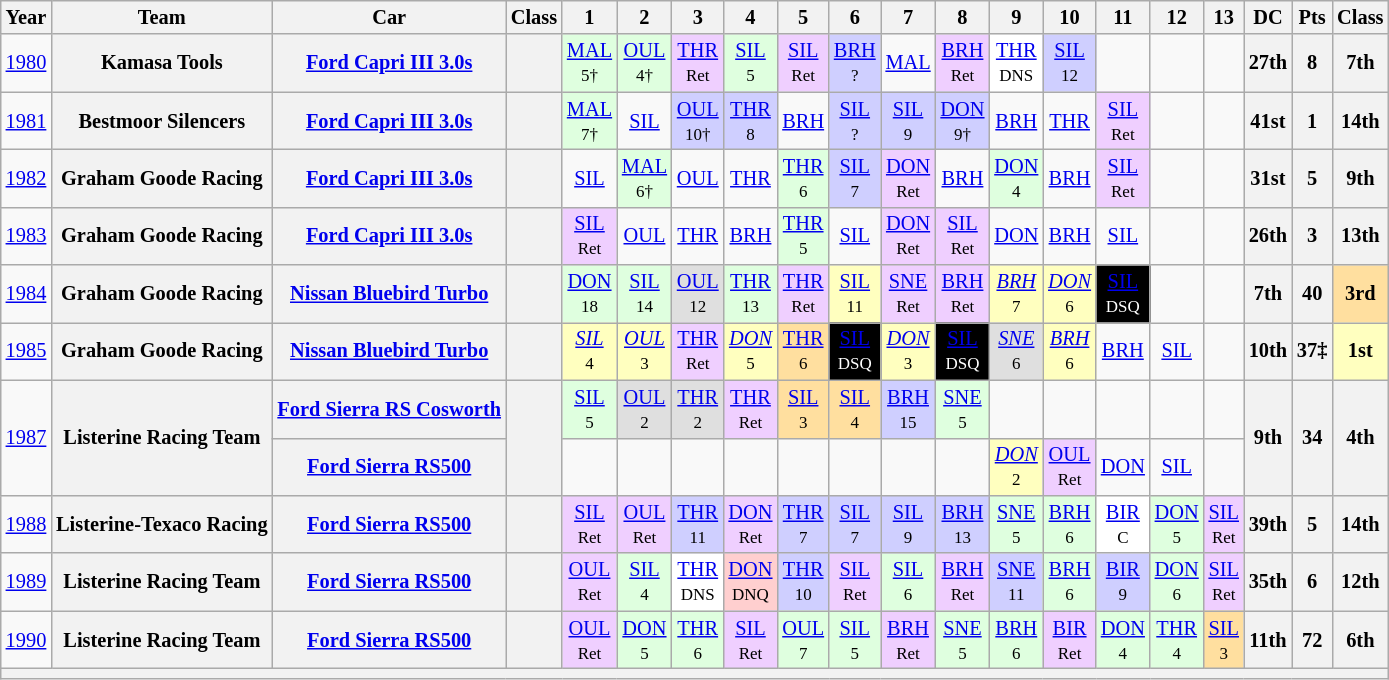<table class="wikitable" style="text-align:center; font-size:85%">
<tr>
<th>Year</th>
<th>Team</th>
<th>Car</th>
<th>Class</th>
<th>1</th>
<th>2</th>
<th>3</th>
<th>4</th>
<th>5</th>
<th>6</th>
<th>7</th>
<th>8</th>
<th>9</th>
<th>10</th>
<th>11</th>
<th>12</th>
<th>13</th>
<th>DC</th>
<th>Pts</th>
<th>Class</th>
</tr>
<tr>
<td><a href='#'>1980</a></td>
<th>Kamasa Tools</th>
<th><a href='#'>Ford Capri III 3.0s</a></th>
<th><span></span></th>
<td style="background:#DFFFDF;"><a href='#'>MAL</a><br><small>5†</small></td>
<td style="background:#DFFFDF;"><a href='#'>OUL</a><br><small>4†</small></td>
<td style="background:#EFCFFF;"><a href='#'>THR</a><br><small>Ret</small></td>
<td style="background:#DFFFDF;"><a href='#'>SIL</a><br><small>5</small></td>
<td style="background:#EFCFFF;"><a href='#'>SIL</a><br><small>Ret</small></td>
<td style="background:#CFCFFF;"><a href='#'>BRH</a><br><small>?</small></td>
<td><a href='#'>MAL</a></td>
<td style="background:#EFCFFF;"><a href='#'>BRH</a><br><small>Ret</small></td>
<td style="background:#FFFFFF;"><a href='#'>THR</a><br><small>DNS</small></td>
<td style="background:#CFCFFF;"><a href='#'>SIL</a><br><small>12</small></td>
<td></td>
<td></td>
<td></td>
<th>27th</th>
<th>8</th>
<th>7th</th>
</tr>
<tr>
<td><a href='#'>1981</a></td>
<th>Bestmoor Silencers</th>
<th><a href='#'>Ford Capri III 3.0s</a></th>
<th><span></span></th>
<td style="background:#DFFFDF;"><a href='#'>MAL</a><br><small>7†</small></td>
<td><a href='#'>SIL</a></td>
<td style="background:#CFCFFF;"><a href='#'>OUL</a><br><small>10†</small></td>
<td style="background:#CFCFFF;"><a href='#'>THR</a><br><small>8</small></td>
<td><a href='#'>BRH</a></td>
<td style="background:#CFCFFF;"><a href='#'>SIL</a><br><small>?</small></td>
<td style="background:#CFCFFF;"><a href='#'>SIL</a><br><small>9</small></td>
<td style="background:#CFCFFF;"><a href='#'>DON</a><br><small>9†</small></td>
<td><a href='#'>BRH</a></td>
<td><a href='#'>THR</a></td>
<td style="background:#EFCFFF;"><a href='#'>SIL</a><br><small>Ret</small></td>
<td></td>
<td></td>
<th>41st</th>
<th>1</th>
<th>14th</th>
</tr>
<tr>
<td><a href='#'>1982</a></td>
<th>Graham Goode Racing</th>
<th><a href='#'>Ford Capri III 3.0s</a></th>
<th><span></span></th>
<td><a href='#'>SIL</a></td>
<td style="background:#DFFFDF;"><a href='#'>MAL</a><br><small>6†</small></td>
<td><a href='#'>OUL</a></td>
<td><a href='#'>THR</a></td>
<td style="background:#DFFFDF;"><a href='#'>THR</a><br><small>6</small></td>
<td style="background:#CFCFFF;"><a href='#'>SIL</a><br><small>7</small></td>
<td style="background:#EFCFFF;"><a href='#'>DON</a><br><small>Ret</small></td>
<td><a href='#'>BRH</a></td>
<td style="background:#DFFFDF;"><a href='#'>DON</a><br><small>4</small></td>
<td><a href='#'>BRH</a></td>
<td style="background:#EFCFFF;"><a href='#'>SIL</a><br><small>Ret</small></td>
<td></td>
<td></td>
<th>31st</th>
<th>5</th>
<th>9th</th>
</tr>
<tr>
<td><a href='#'>1983</a></td>
<th>Graham Goode Racing</th>
<th><a href='#'>Ford Capri III 3.0s</a></th>
<th><span></span></th>
<td style="background:#EFCFFF;"><a href='#'>SIL</a><br><small>Ret</small></td>
<td><a href='#'>OUL</a></td>
<td><a href='#'>THR</a></td>
<td><a href='#'>BRH</a></td>
<td style="background:#DFFFDF;"><a href='#'>THR</a><br><small>5</small></td>
<td><a href='#'>SIL</a></td>
<td style="background:#EFCFFF;"><a href='#'>DON</a><br><small>Ret</small></td>
<td style="background:#EFCFFF;"><a href='#'>SIL</a><br><small>Ret</small></td>
<td><a href='#'>DON</a></td>
<td><a href='#'>BRH</a></td>
<td><a href='#'>SIL</a></td>
<td></td>
<td></td>
<th>26th</th>
<th>3</th>
<th>13th</th>
</tr>
<tr>
<td><a href='#'>1984</a></td>
<th>Graham Goode Racing</th>
<th><a href='#'>Nissan Bluebird Turbo</a></th>
<th><span></span></th>
<td style="background:#DFFFDF;"><a href='#'>DON</a><br><small>18</small></td>
<td style="background:#DFFFDF;"><a href='#'>SIL</a><br><small>14</small></td>
<td style="background:#DFDFDF;"><a href='#'>OUL</a><br><small>12</small></td>
<td style="background:#DFFFDF;"><a href='#'>THR</a><br><small>13</small></td>
<td style="background:#EFCFFF;"><a href='#'>THR</a><br><small>Ret</small></td>
<td style="background:#FFFFBF;"><a href='#'>SIL</a><br><small>11</small></td>
<td style="background:#EFCFFF;"><a href='#'>SNE</a><br><small>Ret</small></td>
<td style="background:#EFCFFF;"><a href='#'>BRH</a><br><small>Ret</small></td>
<td style="background:#FFFFBF;"><em><a href='#'>BRH</a></em><br><small>7</small></td>
<td style="background:#FFFFBF;"><em><a href='#'>DON</a></em><br><small>6</small></td>
<td style="background:#000000; color:white"><a href='#'><span>SIL</span></a><br><small>DSQ</small></td>
<td></td>
<td></td>
<th>7th</th>
<th>40</th>
<td style="background:#FFDF9F;"><strong>3rd</strong></td>
</tr>
<tr>
<td><a href='#'>1985</a></td>
<th>Graham Goode Racing</th>
<th><a href='#'>Nissan Bluebird Turbo</a></th>
<th><span></span></th>
<td style="background:#FFFFBF;"><em><a href='#'>SIL</a></em><br><small>4</small></td>
<td style="background:#FFFFBF;"><em><a href='#'>OUL</a></em><br><small>3</small></td>
<td style="background:#EFCFFF;"><a href='#'>THR</a><br><small>Ret</small></td>
<td style="background:#FFFFBF;"><em><a href='#'>DON</a></em><br><small>5</small></td>
<td style="background:#FFDF9F;"><a href='#'>THR</a><br><small>6</small></td>
<td style="background:#000000; color:white"><a href='#'><span>SIL</span></a><br><small>DSQ</small></td>
<td style="background:#FFFFBF;"><em><a href='#'>DON</a></em><br><small>3</small></td>
<td style="background:#000000; color:white"><a href='#'><span>SIL</span></a><br><small>DSQ</small></td>
<td style="background:#DFDFDF;"><em><a href='#'>SNE</a></em><br><small>6</small></td>
<td style="background:#FFFFBF;"><em><a href='#'>BRH</a></em><br><small>6</small></td>
<td><a href='#'>BRH</a></td>
<td><a href='#'>SIL</a></td>
<td></td>
<th>10th</th>
<th>37‡</th>
<td style="background:#FFFFBF;"><strong>1st</strong></td>
</tr>
<tr>
<td rowspan=2><a href='#'>1987</a></td>
<th rowspan=2>Listerine Racing Team</th>
<th><a href='#'>Ford Sierra RS Cosworth</a></th>
<th rowspan=2><span></span></th>
<td style="background:#DFFFDF;"><a href='#'>SIL</a><br><small>5</small></td>
<td style="background:#DFDFDF;"><a href='#'>OUL</a><br><small>2</small></td>
<td style="background:#DFDFDF;"><a href='#'>THR</a><br><small>2</small></td>
<td style="background:#EFCFFF;"><a href='#'>THR</a><br><small>Ret</small></td>
<td style="background:#FFDF9F;"><a href='#'>SIL</a><br><small>3</small></td>
<td style="background:#FFDF9F;"><a href='#'>SIL</a><br><small>4</small></td>
<td style="background:#CFCFFF;"><a href='#'>BRH</a><br><small>15</small></td>
<td style="background:#DFFFDF;"><a href='#'>SNE</a><br><small>5</small></td>
<td></td>
<td></td>
<td></td>
<td></td>
<td></td>
<th rowspan=2>9th</th>
<th rowspan=2>34</th>
<th rowspan=2>4th</th>
</tr>
<tr>
<th><a href='#'>Ford Sierra RS500</a></th>
<td></td>
<td></td>
<td></td>
<td></td>
<td></td>
<td></td>
<td></td>
<td></td>
<td style="background:#FFFFBF;"><em><a href='#'>DON</a></em><br><small>2</small></td>
<td style="background:#EFCFFF;"><a href='#'>OUL</a><br><small>Ret</small></td>
<td><a href='#'>DON</a></td>
<td><a href='#'>SIL</a></td>
<td></td>
</tr>
<tr>
<td><a href='#'>1988</a></td>
<th>Listerine-Texaco Racing</th>
<th><a href='#'>Ford Sierra RS500</a></th>
<th><span></span></th>
<td style="background:#EFCFFF;"><a href='#'>SIL</a><br><small>Ret</small></td>
<td style="background:#EFCFFF;"><a href='#'>OUL</a><br><small>Ret</small></td>
<td style="background:#CFCFFF;"><a href='#'>THR</a><br><small>11</small></td>
<td style="background:#EFCFFF;"><a href='#'>DON</a><br><small>Ret</small></td>
<td style="background:#CFCFFF;"><a href='#'>THR</a><br><small>7</small></td>
<td style="background:#CFCFFF;"><a href='#'>SIL</a><br><small>7</small></td>
<td style="background:#CFCFFF;"><a href='#'>SIL</a><br><small>9</small></td>
<td style="background:#CFCFFF;"><a href='#'>BRH</a><br><small>13</small></td>
<td style="background:#DFFFDF;"><a href='#'>SNE</a><br><small>5</small></td>
<td style="background:#DFFFDF;"><a href='#'>BRH</a><br><small>6</small></td>
<td style="background:#FFFFFF;"><a href='#'>BIR</a><br><small>C</small></td>
<td style="background:#DFFFDF;"><a href='#'>DON</a><br><small>5</small></td>
<td style="background:#EFCFFF;"><a href='#'>SIL</a><br><small>Ret</small></td>
<th>39th</th>
<th>5</th>
<th>14th</th>
</tr>
<tr>
<td><a href='#'>1989</a></td>
<th>Listerine Racing Team</th>
<th><a href='#'>Ford Sierra RS500</a></th>
<th><span></span></th>
<td style="background:#EFCFFF;"><a href='#'>OUL</a><br><small>Ret</small></td>
<td style="background:#DFFFDF;"><a href='#'>SIL</a><br><small>4</small></td>
<td style="background:#FFFFFF;"><a href='#'>THR</a><br><small>DNS</small></td>
<td style="background:#FFCFCF;"><a href='#'>DON</a><br><small>DNQ</small></td>
<td style="background:#CFCFFF;"><a href='#'>THR</a><br><small>10</small></td>
<td style="background:#EFCFFF;"><a href='#'>SIL</a><br><small>Ret</small></td>
<td style="background:#DFFFDF;"><a href='#'>SIL</a><br><small>6</small></td>
<td style="background:#EFCFFF;"><a href='#'>BRH</a><br><small>Ret</small></td>
<td style="background:#CFCFFF;"><a href='#'>SNE</a><br><small>11</small></td>
<td style="background:#DFFFDF;"><a href='#'>BRH</a><br><small>6</small></td>
<td style="background:#CFCFFF;"><a href='#'>BIR</a><br><small>9</small></td>
<td style="background:#DFFFDF;"><a href='#'>DON</a><br><small>6</small></td>
<td style="background:#EFCFFF;"><a href='#'>SIL</a><br><small>Ret</small></td>
<th>35th</th>
<th>6</th>
<th>12th</th>
</tr>
<tr>
<td><a href='#'>1990</a></td>
<th>Listerine Racing Team</th>
<th><a href='#'>Ford Sierra RS500</a></th>
<th><span></span></th>
<td style="background:#EFCFFF;"><a href='#'>OUL</a><br><small>Ret</small></td>
<td style="background:#DFFFDF;"><a href='#'>DON</a><br><small>5</small></td>
<td style="background:#DFFFDF;"><a href='#'>THR</a><br><small>6</small></td>
<td style="background:#EFCFFF;"><a href='#'>SIL</a><br><small>Ret</small></td>
<td style="background:#DFFFDF;"><a href='#'>OUL</a><br><small>7</small></td>
<td style="background:#DFFFDF;"><a href='#'>SIL</a><br><small>5</small></td>
<td style="background:#EFCFFF;"><a href='#'>BRH</a><br><small>Ret</small></td>
<td style="background:#DFFFDF;"><a href='#'>SNE</a><br><small>5</small></td>
<td style="background:#DFFFDF;"><a href='#'>BRH</a><br><small>6</small></td>
<td style="background:#EFCFFF;"><a href='#'>BIR</a><br><small>Ret</small></td>
<td style="background:#DFFFDF;"><a href='#'>DON</a><br><small>4</small></td>
<td style="background:#DFFFDF;"><a href='#'>THR</a><br><small>4</small></td>
<td style="background:#FFDF9F;"><a href='#'>SIL</a><br><small>3</small></td>
<th>11th</th>
<th>72</th>
<th>6th</th>
</tr>
<tr>
<th colspan="20"></th>
</tr>
</table>
